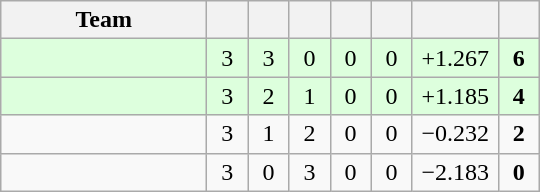<table class="wikitable" style="text-align:center">
<tr>
<th style="width:130px;">Team</th>
<th width="20"></th>
<th width="20"></th>
<th width="20"></th>
<th width="20"></th>
<th width="20"></th>
<th width="50"></th>
<th width="20"></th>
</tr>
<tr style="background:#dfd">
<td align=left></td>
<td>3</td>
<td>3</td>
<td>0</td>
<td>0</td>
<td>0</td>
<td>+1.267</td>
<td><strong>6</strong></td>
</tr>
<tr style="background:#dfd">
<td align=left></td>
<td>3</td>
<td>2</td>
<td>1</td>
<td>0</td>
<td>0</td>
<td>+1.185</td>
<td><strong>4</strong></td>
</tr>
<tr>
<td align=left></td>
<td>3</td>
<td>1</td>
<td>2</td>
<td>0</td>
<td>0</td>
<td>−0.232</td>
<td><strong>2</strong></td>
</tr>
<tr>
<td align=left></td>
<td>3</td>
<td>0</td>
<td>3</td>
<td>0</td>
<td>0</td>
<td>−2.183</td>
<td><strong>0</strong></td>
</tr>
</table>
